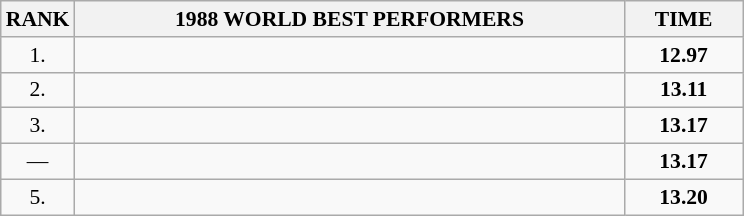<table class="wikitable" style="border-collapse: collapse; font-size: 90%;">
<tr>
<th>RANK</th>
<th align="center" style="width: 25em">1988 WORLD BEST PERFORMERS</th>
<th align="center" style="width: 5em">TIME</th>
</tr>
<tr>
<td align="center">1.</td>
<td></td>
<td align="center"><strong>12.97</strong></td>
</tr>
<tr>
<td align="center">2.</td>
<td></td>
<td align="center"><strong>13.11</strong></td>
</tr>
<tr>
<td align="center">3.</td>
<td></td>
<td align="center"><strong>13.17</strong></td>
</tr>
<tr>
<td align="center">—</td>
<td></td>
<td align="center"><strong>13.17</strong></td>
</tr>
<tr>
<td align="center">5.</td>
<td></td>
<td align="center"><strong>13.20</strong></td>
</tr>
</table>
